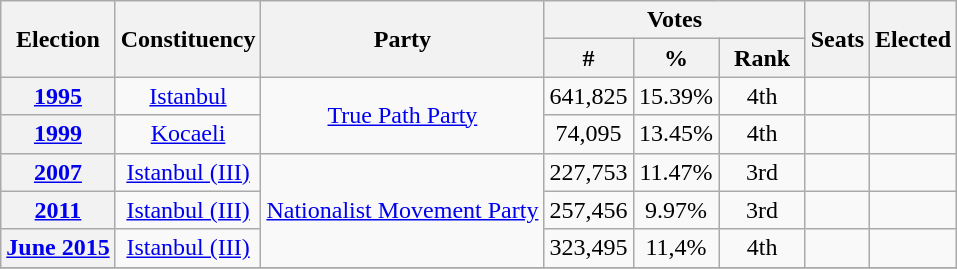<table class=wikitable style="text-align:center">
<tr>
<th rowspan=2>Election</th>
<th rowspan=2>Constituency</th>
<th rowspan=2>Party</th>
<th colspan=3>Votes</th>
<th rowspan=2>Seats</th>
<th rowspan=2>Elected</th>
</tr>
<tr>
<th style="width:50px">#</th>
<th style="width:50px">%</th>
<th style="width:50px">Rank</th>
</tr>
<tr>
<th><a href='#'>1995</a></th>
<td><a href='#'>Istanbul</a></td>
<td rowspan=2><a href='#'>True Path Party</a></td>
<td>641,825</td>
<td>15.39%</td>
<td>4th</td>
<td style="text-align:center;"><strong></strong></td>
<td></td>
</tr>
<tr>
<th><a href='#'>1999</a></th>
<td><a href='#'>Kocaeli</a></td>
<td>74,095</td>
<td>13.45%</td>
<td>4th</td>
<td style="text-align:center;"><strong></strong></td>
<td></td>
</tr>
<tr>
<th><a href='#'>2007</a></th>
<td><a href='#'>Istanbul (III)</a></td>
<td rowspan=3><a href='#'>Nationalist Movement Party</a></td>
<td>227,753</td>
<td>11.47%</td>
<td>3rd</td>
<td style="text-align:center;"><strong></strong></td>
<td></td>
</tr>
<tr>
<th><a href='#'>2011</a></th>
<td><a href='#'>Istanbul (III)</a></td>
<td>257,456</td>
<td>9.97%</td>
<td>3rd</td>
<td style="text-align:center;"><strong></strong></td>
<td></td>
</tr>
<tr>
<th><a href='#'>June 2015</a></th>
<td><a href='#'>Istanbul (III)</a></td>
<td>323,495</td>
<td>11,4%</td>
<td>4th</td>
<td style="text-align:center;"><strong></strong></td>
<td></td>
</tr>
<tr>
</tr>
</table>
